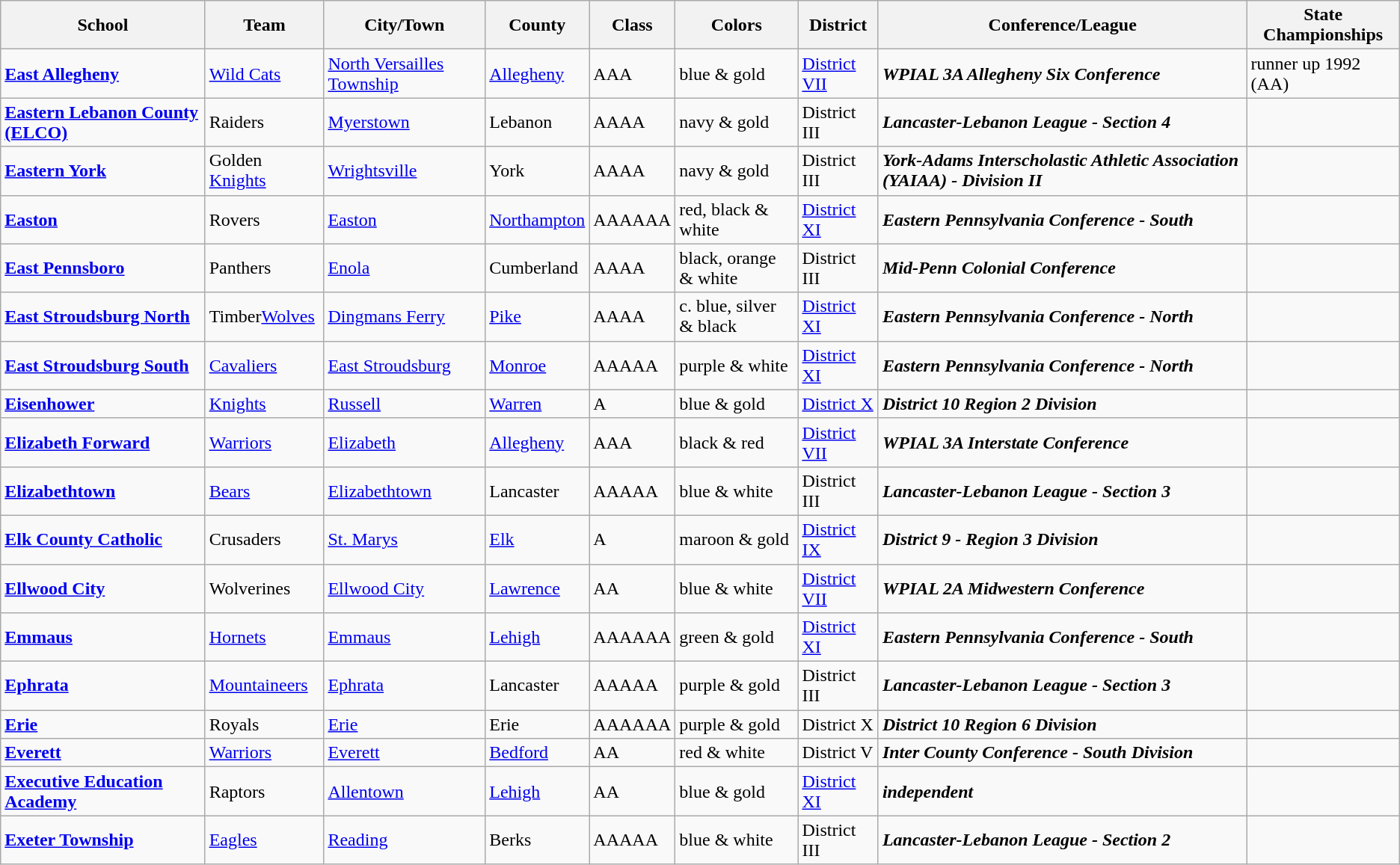<table class="wikitable sortable">
<tr>
<th>School</th>
<th>Team</th>
<th>City/Town</th>
<th>County</th>
<th>Class</th>
<th>Colors</th>
<th>District</th>
<th>Conference/League</th>
<th>State Championships</th>
</tr>
<tr style=#F0FFFF;">
<td><strong><a href='#'>East Allegheny</a></strong></td>
<td><a href='#'>Wild Cats</a></td>
<td><a href='#'>North Versailles Township</a></td>
<td><a href='#'>Allegheny</a></td>
<td>AAA</td>
<td> blue & gold</td>
<td><a href='#'>District VII</a></td>
<td><strong><em>WPIAL 3A Allegheny Six Conference</em></strong></td>
<td>runner up 1992 (AA)</td>
</tr>
<tr style=#F0FFFF;">
<td><strong><a href='#'>Eastern Lebanon County (ELCO)</a></strong></td>
<td>Raiders</td>
<td><a href='#'>Myerstown</a></td>
<td>Lebanon</td>
<td>AAAA</td>
<td> navy & gold</td>
<td>District III</td>
<td><strong><em>Lancaster-Lebanon League - Section 4</em></strong></td>
<td></td>
</tr>
<tr style=#F0FFFF;">
<td><strong><a href='#'>Eastern York</a></strong></td>
<td>Golden <a href='#'>Knights</a></td>
<td><a href='#'>Wrightsville</a></td>
<td>York</td>
<td>AAAA</td>
<td> navy & gold</td>
<td>District III</td>
<td><strong><em>York-Adams Interscholastic Athletic Association (YAIAA) - Division II</em></strong></td>
<td></td>
</tr>
<tr style=#F0FFFF;">
<td><strong><a href='#'>Easton</a></strong></td>
<td>Rovers</td>
<td><a href='#'>Easton</a></td>
<td><a href='#'>Northampton</a></td>
<td>AAAAAA</td>
<td> red, black & white</td>
<td><a href='#'>District XI</a></td>
<td><strong><em>Eastern Pennsylvania Conference - South</em></strong></td>
<td></td>
</tr>
<tr style=#F0FFFF;">
<td><strong><a href='#'>East Pennsboro</a></strong></td>
<td>Panthers</td>
<td><a href='#'>Enola</a></td>
<td>Cumberland</td>
<td>AAAA</td>
<td> black, orange & white</td>
<td>District III</td>
<td><strong><em>Mid-Penn Colonial Conference</em></strong></td>
<td></td>
</tr>
<tr style=#F0FFFF;">
<td><strong><a href='#'>East Stroudsburg North</a></strong></td>
<td>Timber<a href='#'>Wolves</a></td>
<td><a href='#'>Dingmans Ferry</a></td>
<td><a href='#'>Pike</a></td>
<td>AAAA</td>
<td> c. blue, silver & black</td>
<td><a href='#'>District XI</a></td>
<td><strong><em>Eastern Pennsylvania Conference - North</em></strong></td>
<td></td>
</tr>
<tr style=#F0FFFF;">
<td><strong><a href='#'>East Stroudsburg South</a></strong></td>
<td><a href='#'>Cavaliers</a></td>
<td><a href='#'>East Stroudsburg</a></td>
<td><a href='#'>Monroe</a></td>
<td>AAAAA</td>
<td> purple & white</td>
<td><a href='#'>District XI</a></td>
<td><strong><em>Eastern Pennsylvania Conference - North</em></strong></td>
<td></td>
</tr>
<tr style=#F0FFFF;">
<td><strong><a href='#'>Eisenhower</a></strong></td>
<td><a href='#'>Knights</a></td>
<td><a href='#'>Russell</a></td>
<td><a href='#'>Warren</a></td>
<td>A</td>
<td> blue & gold</td>
<td><a href='#'>District X</a></td>
<td><strong><em>District 10 Region 2 Division</em></strong></td>
<td></td>
</tr>
<tr style=#F0FFFF;">
<td><strong><a href='#'>Elizabeth Forward</a></strong></td>
<td><a href='#'>Warriors</a></td>
<td><a href='#'>Elizabeth</a></td>
<td><a href='#'>Allegheny</a></td>
<td>AAA</td>
<td> black & red</td>
<td><a href='#'>District VII</a></td>
<td><strong><em>WPIAL 3A Interstate Conference</em></strong></td>
<td></td>
</tr>
<tr style=#F0FFFF;">
<td><strong><a href='#'>Elizabethtown</a></strong></td>
<td><a href='#'>Bears</a></td>
<td><a href='#'>Elizabethtown</a></td>
<td>Lancaster</td>
<td>AAAAA</td>
<td> blue & white</td>
<td>District III</td>
<td><strong><em>Lancaster-Lebanon League - Section 3</em></strong></td>
<td></td>
</tr>
<tr style=#F0FFFF;">
<td><strong><a href='#'>Elk County Catholic</a></strong></td>
<td>Crusaders</td>
<td><a href='#'>St. Marys</a></td>
<td><a href='#'>Elk</a></td>
<td>A</td>
<td> maroon & gold</td>
<td><a href='#'>District IX</a></td>
<td><strong><em>District 9 - Region 3 Division</em></strong></td>
<td></td>
</tr>
<tr style=>
<td><strong><a href='#'>Ellwood City</a></strong></td>
<td>Wolverines</td>
<td><a href='#'>Ellwood City</a></td>
<td><a href='#'>Lawrence</a></td>
<td>AA</td>
<td> blue & white</td>
<td><a href='#'>District VII</a></td>
<td><strong><em>WPIAL 2A Midwestern Conference</em></strong></td>
<td></td>
</tr>
<tr style=#F0FFFF;">
<td><strong><a href='#'>Emmaus</a></strong></td>
<td><a href='#'>Hornets</a></td>
<td><a href='#'>Emmaus</a></td>
<td><a href='#'>Lehigh</a></td>
<td>AAAAAA</td>
<td> green & gold</td>
<td><a href='#'>District XI</a></td>
<td><strong><em>Eastern Pennsylvania Conference - South</em></strong></td>
<td></td>
</tr>
<tr style=#F0FFFF;">
<td><strong><a href='#'>Ephrata</a></strong></td>
<td><a href='#'>Mountaineers</a></td>
<td><a href='#'>Ephrata</a></td>
<td>Lancaster</td>
<td>AAAAA</td>
<td> purple & gold</td>
<td>District III</td>
<td><strong><em>Lancaster-Lebanon League - Section 3</em></strong></td>
<td></td>
</tr>
<tr style=#F0FFFF;">
<td><strong><a href='#'>Erie</a></strong></td>
<td>Royals</td>
<td><a href='#'>Erie</a></td>
<td>Erie</td>
<td>AAAAAA</td>
<td> purple & gold</td>
<td>District X</td>
<td><strong><em>District 10 Region 6 Division</em></strong></td>
<td></td>
</tr>
<tr style=#F0FFFF;">
<td><strong><a href='#'>Everett</a></strong></td>
<td><a href='#'>Warriors</a></td>
<td><a href='#'>Everett</a></td>
<td><a href='#'>Bedford</a></td>
<td>AA</td>
<td> red & white</td>
<td>District V</td>
<td><strong><em>Inter County Conference - South Division</em></strong></td>
<td></td>
</tr>
<tr style=#C4D8E2;">
<td><strong><a href='#'>Executive Education Academy</a></strong></td>
<td>Raptors</td>
<td><a href='#'>Allentown</a></td>
<td><a href='#'>Lehigh</a></td>
<td>AA</td>
<td> blue & gold</td>
<td><a href='#'>District XI</a></td>
<td><strong><em>independent</em></strong></td>
<td></td>
</tr>
<tr style=#F0FFFF;">
<td><strong><a href='#'>Exeter Township</a></strong></td>
<td><a href='#'>Eagles</a></td>
<td><a href='#'>Reading</a></td>
<td>Berks</td>
<td>AAAAA</td>
<td> blue & white</td>
<td>District III</td>
<td><strong><em>Lancaster-Lebanon League - Section 2</em></strong></td>
<td></td>
</tr>
</table>
